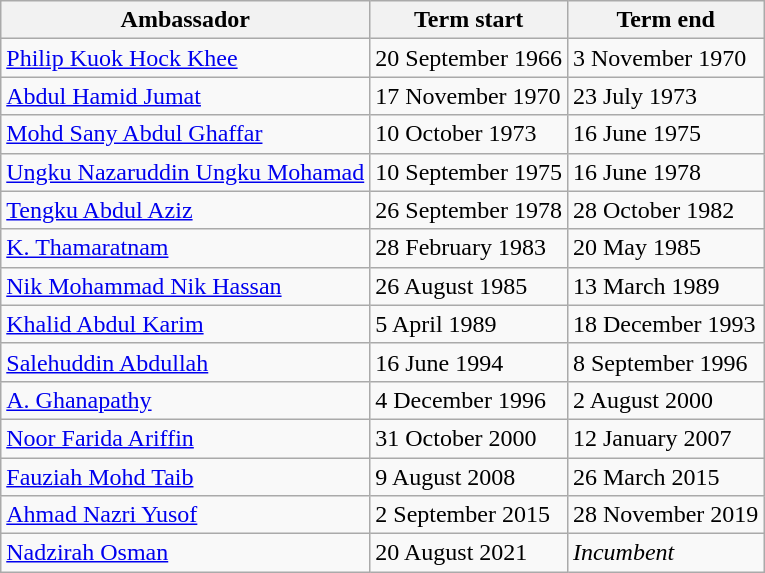<table class=wikitable>
<tr>
<th>Ambassador</th>
<th>Term start</th>
<th>Term end</th>
</tr>
<tr>
<td><a href='#'>Philip Kuok Hock Khee</a></td>
<td>20 September 1966</td>
<td>3 November 1970</td>
</tr>
<tr>
<td><a href='#'>Abdul Hamid Jumat</a></td>
<td>17 November 1970</td>
<td>23 July 1973</td>
</tr>
<tr>
<td><a href='#'>Mohd Sany Abdul Ghaffar</a></td>
<td>10 October 1973</td>
<td>16 June 1975</td>
</tr>
<tr>
<td><a href='#'>Ungku Nazaruddin Ungku Mohamad</a></td>
<td>10 September 1975</td>
<td>16 June 1978</td>
</tr>
<tr>
<td><a href='#'>Tengku Abdul Aziz</a></td>
<td>26 September 1978</td>
<td>28 October 1982</td>
</tr>
<tr>
<td><a href='#'>K. Thamaratnam</a></td>
<td>28 February 1983</td>
<td>20 May 1985</td>
</tr>
<tr>
<td><a href='#'>Nik Mohammad Nik Hassan</a></td>
<td>26 August 1985</td>
<td>13 March 1989</td>
</tr>
<tr>
<td><a href='#'>Khalid Abdul Karim</a></td>
<td>5 April 1989</td>
<td>18 December 1993</td>
</tr>
<tr>
<td><a href='#'>Salehuddin Abdullah</a></td>
<td>16 June 1994</td>
<td>8 September 1996</td>
</tr>
<tr>
<td><a href='#'>A. Ghanapathy</a></td>
<td>4 December 1996</td>
<td>2 August 2000</td>
</tr>
<tr>
<td><a href='#'>Noor Farida Ariffin</a></td>
<td>31 October 2000</td>
<td>12 January 2007</td>
</tr>
<tr>
<td><a href='#'>Fauziah Mohd Taib</a></td>
<td>9 August 2008</td>
<td>26 March 2015</td>
</tr>
<tr>
<td><a href='#'>Ahmad Nazri Yusof</a></td>
<td>2 September 2015</td>
<td>28 November 2019</td>
</tr>
<tr>
<td><a href='#'>Nadzirah Osman</a></td>
<td>20 August 2021</td>
<td><em>Incumbent</em></td>
</tr>
</table>
